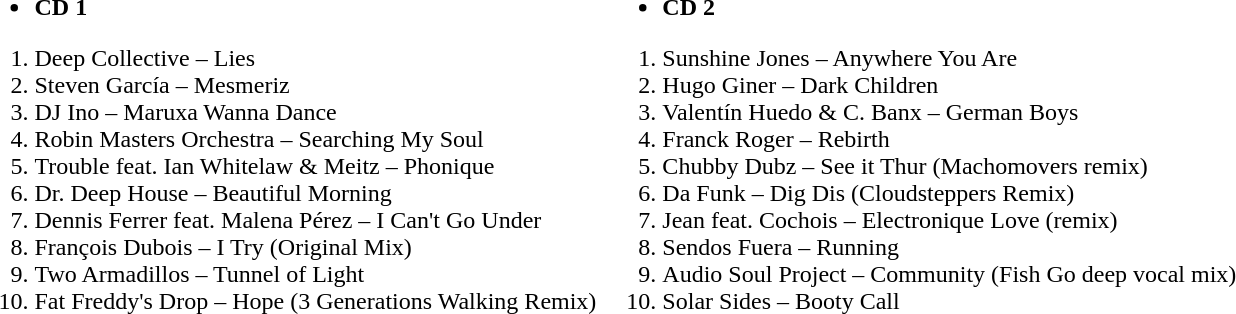<table border="0">
<tr>
<td><br><ul><li><strong>CD 1</strong></li></ul><ol><li>Deep Collective – Lies</li><li>Steven García – Mesmeriz</li><li>DJ Ino – Maruxa Wanna Dance</li><li>Robin Masters Orchestra – Searching My Soul</li><li>Trouble feat. Ian Whitelaw & Meitz – Phonique</li><li>Dr. Deep House – Beautiful Morning</li><li>Dennis Ferrer feat. Malena Pérez – I Can't Go Under</li><li>François Dubois – I Try (Original Mix)</li><li>Two Armadillos – Tunnel of Light</li><li>Fat Freddy's Drop – Hope (3 Generations Walking Remix)</li></ol></td>
<td valign="top"><br><ul><li><strong>CD 2</strong></li></ul><ol><li>Sunshine Jones – Anywhere You Are</li><li>Hugo Giner – Dark Children</li><li>Valentín Huedo & C. Banx – German Boys</li><li>Franck Roger – Rebirth</li><li>Chubby Dubz – See it Thur (Machomovers remix)</li><li>Da Funk – Dig Dis (Cloudsteppers Remix)</li><li>Jean feat. Cochois – Electronique Love (remix)</li><li>Sendos Fuera – Running</li><li>Audio Soul Project – Community (Fish Go deep vocal mix)</li><li>Solar Sides – Booty Call</li></ol></td>
</tr>
</table>
